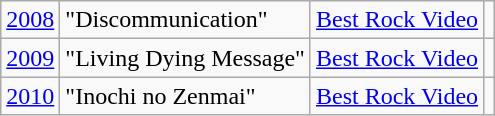<table class="wikitable">
<tr>
<td><a href='#'>2008</a></td>
<td>"Discommunication"</td>
<td><a href='#'>Best Rock Video</a></td>
<td></td>
</tr>
<tr>
<td><a href='#'>2009</a></td>
<td>"Living Dying Message"</td>
<td><a href='#'>Best Rock Video</a></td>
<td></td>
</tr>
<tr>
<td><a href='#'>2010</a></td>
<td>"Inochi no Zenmai"</td>
<td><a href='#'>Best Rock Video</a></td>
<td></td>
</tr>
</table>
